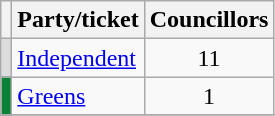<table class="wikitable">
<tr>
<th></th>
<th>Party/ticket</th>
<th>Councillors</th>
</tr>
<tr>
<td style="background:#DDDDDD"></td>
<td><a href='#'>Independent</a></td>
<td style="text-align: center;">11</td>
</tr>
<tr>
<td style="background:#098137"></td>
<td><a href='#'>Greens</a></td>
<td style="text-align: center;">1</td>
</tr>
<tr>
</tr>
</table>
